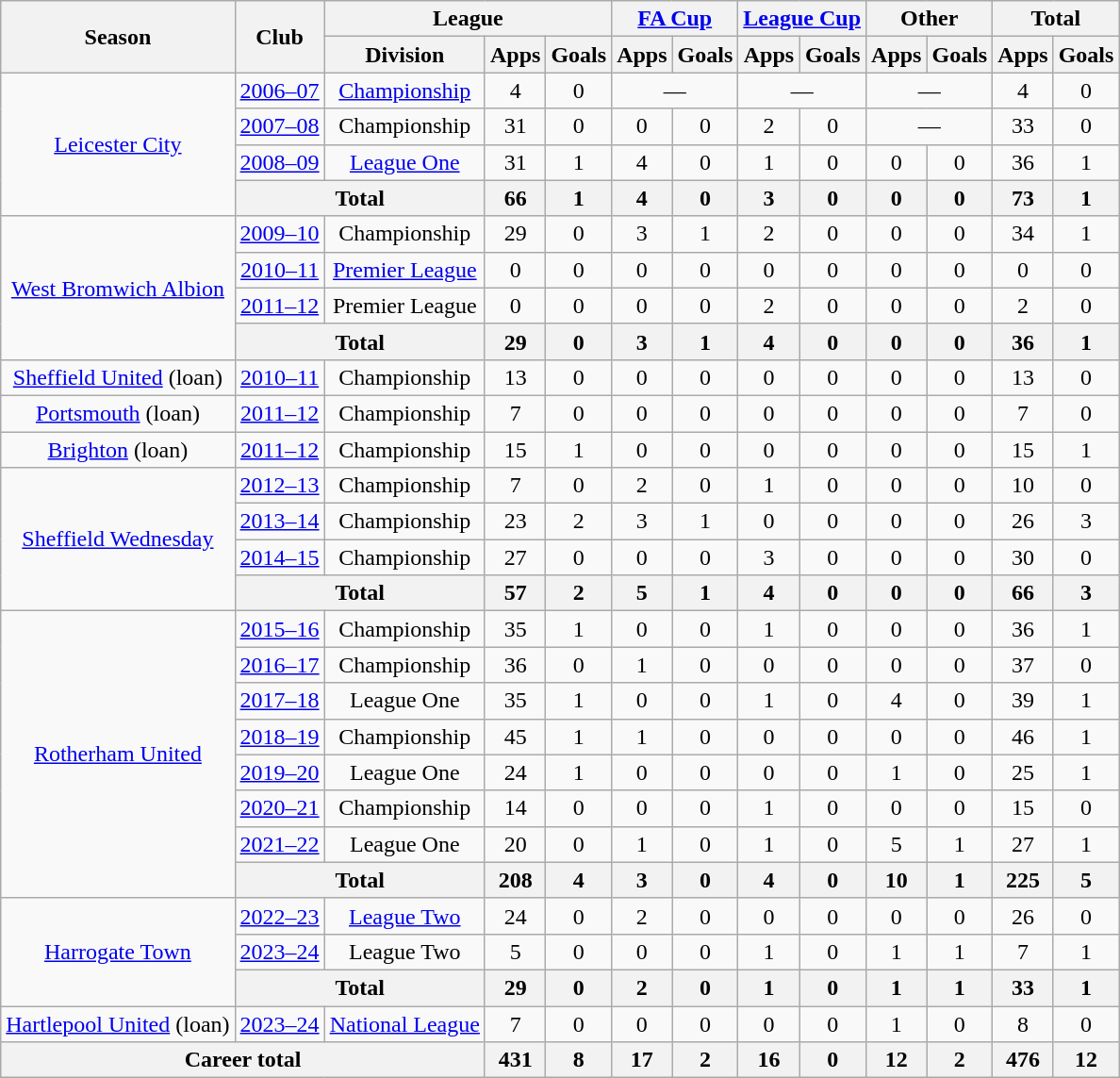<table class="wikitable" style="text-align: center">
<tr>
<th rowspan=2>Season</th>
<th rowspan=2>Club</th>
<th colspan=3>League</th>
<th colspan=2><a href='#'>FA Cup</a></th>
<th colspan=2><a href='#'>League Cup</a></th>
<th colspan=2>Other</th>
<th colspan=2>Total</th>
</tr>
<tr>
<th>Division</th>
<th>Apps</th>
<th>Goals</th>
<th>Apps</th>
<th>Goals</th>
<th>Apps</th>
<th>Goals</th>
<th>Apps</th>
<th>Goals</th>
<th>Apps</th>
<th>Goals</th>
</tr>
<tr>
<td rowspan="4"><a href='#'>Leicester City</a></td>
<td><a href='#'>2006–07</a></td>
<td><a href='#'>Championship</a></td>
<td>4</td>
<td>0</td>
<td colspan=2>—</td>
<td colspan=2>—</td>
<td colspan=2>—</td>
<td>4</td>
<td>0</td>
</tr>
<tr>
<td><a href='#'>2007–08</a></td>
<td>Championship</td>
<td>31</td>
<td>0</td>
<td>0</td>
<td>0</td>
<td>2</td>
<td>0</td>
<td colspan=2>—</td>
<td>33</td>
<td>0</td>
</tr>
<tr>
<td><a href='#'>2008–09</a></td>
<td><a href='#'>League One</a></td>
<td>31</td>
<td>1</td>
<td>4</td>
<td>0</td>
<td>1</td>
<td>0</td>
<td>0</td>
<td>0</td>
<td>36</td>
<td>1</td>
</tr>
<tr>
<th colspan="2">Total</th>
<th>66</th>
<th>1</th>
<th>4</th>
<th>0</th>
<th>3</th>
<th>0</th>
<th>0</th>
<th>0</th>
<th>73</th>
<th>1</th>
</tr>
<tr>
<td rowspan="4"><a href='#'>West Bromwich Albion</a></td>
<td><a href='#'>2009–10</a></td>
<td>Championship</td>
<td>29</td>
<td>0</td>
<td>3</td>
<td>1</td>
<td>2</td>
<td>0</td>
<td>0</td>
<td>0</td>
<td>34</td>
<td>1</td>
</tr>
<tr>
<td><a href='#'>2010–11</a></td>
<td><a href='#'>Premier League</a></td>
<td>0</td>
<td>0</td>
<td>0</td>
<td>0</td>
<td>0</td>
<td>0</td>
<td>0</td>
<td>0</td>
<td>0</td>
<td>0</td>
</tr>
<tr>
<td><a href='#'>2011–12</a></td>
<td>Premier League</td>
<td>0</td>
<td>0</td>
<td>0</td>
<td>0</td>
<td>2</td>
<td>0</td>
<td>0</td>
<td>0</td>
<td>2</td>
<td>0</td>
</tr>
<tr>
<th colspan="2">Total</th>
<th>29</th>
<th>0</th>
<th>3</th>
<th>1</th>
<th>4</th>
<th>0</th>
<th>0</th>
<th>0</th>
<th>36</th>
<th>1</th>
</tr>
<tr>
<td><a href='#'>Sheffield United</a> (loan)</td>
<td><a href='#'>2010–11</a></td>
<td>Championship</td>
<td>13</td>
<td>0</td>
<td>0</td>
<td>0</td>
<td>0</td>
<td>0</td>
<td>0</td>
<td>0</td>
<td>13</td>
<td>0</td>
</tr>
<tr>
<td><a href='#'>Portsmouth</a> (loan)</td>
<td><a href='#'>2011–12</a></td>
<td>Championship</td>
<td>7</td>
<td>0</td>
<td>0</td>
<td>0</td>
<td>0</td>
<td>0</td>
<td>0</td>
<td>0</td>
<td>7</td>
<td>0</td>
</tr>
<tr>
<td><a href='#'>Brighton</a> (loan)</td>
<td><a href='#'>2011–12</a></td>
<td>Championship</td>
<td>15</td>
<td>1</td>
<td>0</td>
<td>0</td>
<td>0</td>
<td>0</td>
<td>0</td>
<td>0</td>
<td>15</td>
<td>1</td>
</tr>
<tr>
<td rowspan="4"><a href='#'>Sheffield Wednesday</a></td>
<td><a href='#'>2012–13</a></td>
<td>Championship</td>
<td>7</td>
<td>0</td>
<td>2</td>
<td>0</td>
<td>1</td>
<td>0</td>
<td>0</td>
<td>0</td>
<td>10</td>
<td>0</td>
</tr>
<tr>
<td><a href='#'>2013–14</a></td>
<td>Championship</td>
<td>23</td>
<td>2</td>
<td>3</td>
<td>1</td>
<td>0</td>
<td>0</td>
<td>0</td>
<td>0</td>
<td>26</td>
<td>3</td>
</tr>
<tr>
<td><a href='#'>2014–15</a></td>
<td>Championship</td>
<td>27</td>
<td>0</td>
<td>0</td>
<td>0</td>
<td>3</td>
<td>0</td>
<td>0</td>
<td>0</td>
<td>30</td>
<td>0</td>
</tr>
<tr>
<th colspan="2">Total</th>
<th>57</th>
<th>2</th>
<th>5</th>
<th>1</th>
<th>4</th>
<th>0</th>
<th>0</th>
<th>0</th>
<th>66</th>
<th>3</th>
</tr>
<tr>
<td rowspan="8"><a href='#'>Rotherham United</a></td>
<td><a href='#'>2015–16</a></td>
<td>Championship</td>
<td>35</td>
<td>1</td>
<td>0</td>
<td>0</td>
<td>1</td>
<td>0</td>
<td>0</td>
<td>0</td>
<td>36</td>
<td>1</td>
</tr>
<tr>
<td><a href='#'>2016–17</a></td>
<td>Championship</td>
<td>36</td>
<td>0</td>
<td>1</td>
<td>0</td>
<td>0</td>
<td>0</td>
<td>0</td>
<td>0</td>
<td>37</td>
<td>0</td>
</tr>
<tr>
<td><a href='#'>2017–18</a></td>
<td>League One</td>
<td>35</td>
<td>1</td>
<td>0</td>
<td>0</td>
<td>1</td>
<td>0</td>
<td>4</td>
<td>0</td>
<td>39</td>
<td>1</td>
</tr>
<tr>
<td><a href='#'>2018–19</a></td>
<td>Championship</td>
<td>45</td>
<td>1</td>
<td>1</td>
<td>0</td>
<td>0</td>
<td>0</td>
<td>0</td>
<td>0</td>
<td>46</td>
<td>1</td>
</tr>
<tr>
<td><a href='#'>2019–20</a></td>
<td>League One</td>
<td>24</td>
<td>1</td>
<td>0</td>
<td>0</td>
<td>0</td>
<td>0</td>
<td>1</td>
<td>0</td>
<td>25</td>
<td>1</td>
</tr>
<tr>
<td><a href='#'>2020–21</a></td>
<td>Championship</td>
<td>14</td>
<td>0</td>
<td>0</td>
<td>0</td>
<td>1</td>
<td>0</td>
<td>0</td>
<td>0</td>
<td>15</td>
<td>0</td>
</tr>
<tr>
<td><a href='#'>2021–22</a></td>
<td>League One</td>
<td>20</td>
<td>0</td>
<td>1</td>
<td>0</td>
<td>1</td>
<td>0</td>
<td>5</td>
<td>1</td>
<td>27</td>
<td>1</td>
</tr>
<tr>
<th colspan="2">Total</th>
<th>208</th>
<th>4</th>
<th>3</th>
<th>0</th>
<th>4</th>
<th>0</th>
<th>10</th>
<th>1</th>
<th>225</th>
<th>5</th>
</tr>
<tr>
<td rowspan="3"><a href='#'>Harrogate Town</a></td>
<td><a href='#'>2022–23</a></td>
<td><a href='#'>League Two</a></td>
<td>24</td>
<td>0</td>
<td>2</td>
<td>0</td>
<td>0</td>
<td>0</td>
<td>0</td>
<td>0</td>
<td>26</td>
<td>0</td>
</tr>
<tr>
<td><a href='#'>2023–24</a></td>
<td>League Two</td>
<td>5</td>
<td>0</td>
<td>0</td>
<td>0</td>
<td>1</td>
<td>0</td>
<td>1</td>
<td>1</td>
<td>7</td>
<td>1</td>
</tr>
<tr>
<th colspan=2>Total</th>
<th>29</th>
<th>0</th>
<th>2</th>
<th>0</th>
<th>1</th>
<th>0</th>
<th>1</th>
<th>1</th>
<th>33</th>
<th>1</th>
</tr>
<tr>
<td><a href='#'>Hartlepool United</a> (loan)</td>
<td><a href='#'>2023–24</a></td>
<td><a href='#'>National League</a></td>
<td>7</td>
<td>0</td>
<td>0</td>
<td>0</td>
<td>0</td>
<td>0</td>
<td>1</td>
<td>0</td>
<td>8</td>
<td>0</td>
</tr>
<tr>
<th colspan=3>Career total</th>
<th>431</th>
<th>8</th>
<th>17</th>
<th>2</th>
<th>16</th>
<th>0</th>
<th>12</th>
<th>2</th>
<th>476</th>
<th>12</th>
</tr>
</table>
